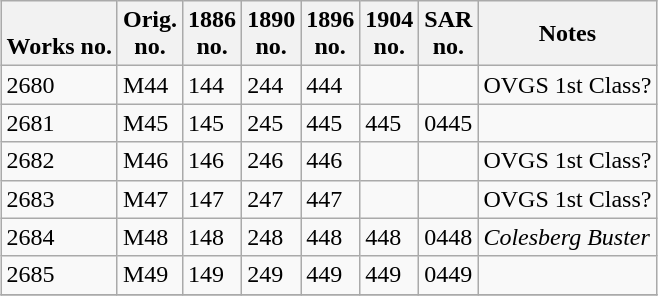<table class="wikitable collapsible collapsed sortable" style="margin:0.5em auto; font-size:100%;">
<tr>
<th><br>Works no.</th>
<th>Orig.<br>no.</th>
<th>1886<br>no.</th>
<th>1890<br>no.</th>
<th>1896<br>no.</th>
<th>1904<br>no.</th>
<th>SAR<br>no.</th>
<th>Notes</th>
</tr>
<tr>
<td>2680</td>
<td>M44</td>
<td>144</td>
<td>244</td>
<td>444</td>
<td></td>
<td></td>
<td>OVGS 1st Class?</td>
</tr>
<tr>
<td>2681</td>
<td>M45</td>
<td>145</td>
<td>245</td>
<td>445</td>
<td>445</td>
<td>0445</td>
<td></td>
</tr>
<tr>
<td>2682</td>
<td>M46</td>
<td>146</td>
<td>246</td>
<td>446</td>
<td></td>
<td></td>
<td>OVGS 1st Class?</td>
</tr>
<tr>
<td>2683</td>
<td>M47</td>
<td>147</td>
<td>247</td>
<td>447</td>
<td></td>
<td></td>
<td>OVGS 1st Class?</td>
</tr>
<tr>
<td>2684</td>
<td>M48</td>
<td>148</td>
<td>248</td>
<td>448</td>
<td>448</td>
<td>0448</td>
<td><em>Colesberg Buster</em></td>
</tr>
<tr>
<td>2685</td>
<td>M49</td>
<td>149</td>
<td>249</td>
<td>449</td>
<td>449</td>
<td>0449</td>
<td></td>
</tr>
<tr>
</tr>
</table>
